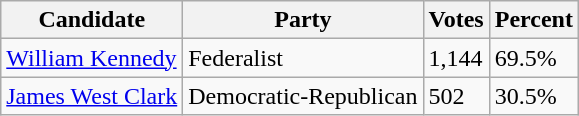<table class=wikitable>
<tr>
<th>Candidate</th>
<th>Party</th>
<th>Votes</th>
<th>Percent</th>
</tr>
<tr>
<td><a href='#'>William Kennedy</a></td>
<td>Federalist</td>
<td>1,144</td>
<td>69.5%</td>
</tr>
<tr>
<td><a href='#'>James West Clark</a></td>
<td>Democratic-Republican</td>
<td>502</td>
<td>30.5%</td>
</tr>
</table>
